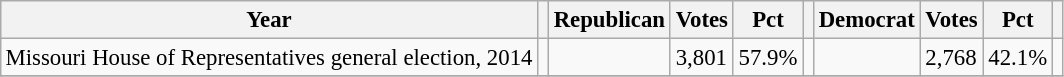<table class="wikitable" style="margin:0.5em ; font-size:95%">
<tr>
<th>Year</th>
<th></th>
<th>Republican</th>
<th>Votes</th>
<th>Pct</th>
<th></th>
<th>Democrat</th>
<th>Votes</th>
<th>Pct</th>
<th></th>
</tr>
<tr>
<td>Missouri House of Representatives general election, 2014</td>
<td></td>
<td></td>
<td>3,801</td>
<td>57.9%</td>
<td></td>
<td></td>
<td>2,768</td>
<td>42.1%</td>
<td></td>
</tr>
<tr>
</tr>
</table>
